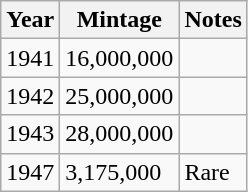<table class="wikitable">
<tr>
<th scope="col">Year</th>
<th scope="col">Mintage</th>
<th scope="col">Notes</th>
</tr>
<tr>
<td>1941</td>
<td>16,000,000</td>
<td></td>
</tr>
<tr>
<td>1942</td>
<td>25,000,000</td>
<td></td>
</tr>
<tr>
<td>1943</td>
<td>28,000,000</td>
<td></td>
</tr>
<tr>
<td>1947</td>
<td>3,175,000</td>
<td>Rare</td>
</tr>
</table>
